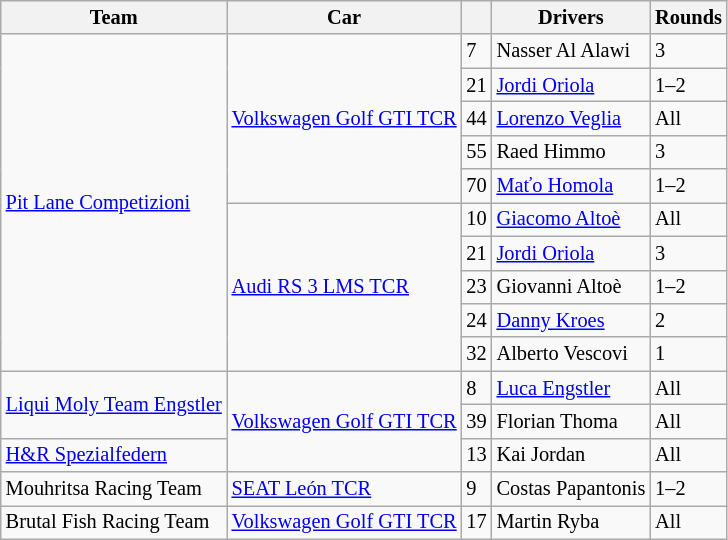<table class="wikitable" style="font-size: 85%;">
<tr>
<th>Team</th>
<th>Car</th>
<th></th>
<th>Drivers</th>
<th>Rounds</th>
</tr>
<tr>
<td rowspan=10> <a href='#'>Pit Lane Competizioni</a> </td>
<td rowspan=5><a href='#'>Volkswagen Golf GTI TCR</a></td>
<td>7</td>
<td> Nasser Al Alawi</td>
<td>3</td>
</tr>
<tr>
<td>21</td>
<td> <a href='#'>Jordi Oriola</a></td>
<td>1–2</td>
</tr>
<tr>
<td>44</td>
<td> <a href='#'>Lorenzo Veglia</a></td>
<td>All</td>
</tr>
<tr>
<td>55</td>
<td> Raed Himmo</td>
<td>3</td>
</tr>
<tr>
<td>70</td>
<td> <a href='#'>Maťo Homola</a></td>
<td>1–2</td>
</tr>
<tr>
<td rowspan=5><a href='#'>Audi RS 3 LMS TCR</a></td>
<td>10</td>
<td> <a href='#'>Giacomo Altoè</a></td>
<td>All</td>
</tr>
<tr>
<td>21</td>
<td> <a href='#'>Jordi Oriola</a></td>
<td>3</td>
</tr>
<tr>
<td>23</td>
<td> Giovanni Altoè</td>
<td>1–2</td>
</tr>
<tr>
<td>24</td>
<td> <a href='#'>Danny Kroes</a></td>
<td>2</td>
</tr>
<tr>
<td>32</td>
<td> Alberto Vescovi</td>
<td>1</td>
</tr>
<tr>
<td rowspan=2> <a href='#'>Liqui Moly Team Engstler</a></td>
<td rowspan=3><a href='#'>Volkswagen Golf GTI TCR</a></td>
<td>8</td>
<td> <a href='#'>Luca Engstler</a></td>
<td>All</td>
</tr>
<tr>
<td>39</td>
<td> Florian Thoma</td>
<td>All</td>
</tr>
<tr>
<td> <a href='#'>H&R Spezialfedern</a></td>
<td>13</td>
<td> Kai Jordan</td>
<td>All</td>
</tr>
<tr>
<td> Mouhritsa Racing Team</td>
<td><a href='#'>SEAT León TCR</a></td>
<td>9</td>
<td> Costas Papantonis</td>
<td>1–2</td>
</tr>
<tr>
<td> Brutal Fish Racing Team</td>
<td><a href='#'>Volkswagen Golf GTI TCR</a></td>
<td>17</td>
<td> Martin Ryba</td>
<td>All</td>
</tr>
</table>
